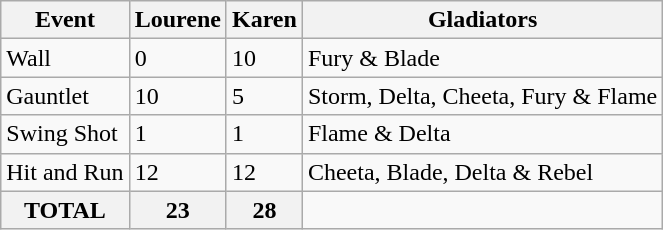<table class="wikitable">
<tr>
<th>Event</th>
<th>Lourene</th>
<th>Karen</th>
<th>Gladiators</th>
</tr>
<tr>
<td>Wall</td>
<td>0</td>
<td>10</td>
<td>Fury & Blade</td>
</tr>
<tr>
<td>Gauntlet</td>
<td>10</td>
<td>5</td>
<td>Storm, Delta, Cheeta, Fury & Flame</td>
</tr>
<tr>
<td>Swing Shot</td>
<td>1</td>
<td>1</td>
<td>Flame & Delta</td>
</tr>
<tr>
<td>Hit and Run</td>
<td>12</td>
<td>12</td>
<td>Cheeta, Blade, Delta & Rebel</td>
</tr>
<tr>
<th>TOTAL</th>
<th>23</th>
<th>28</th>
</tr>
</table>
